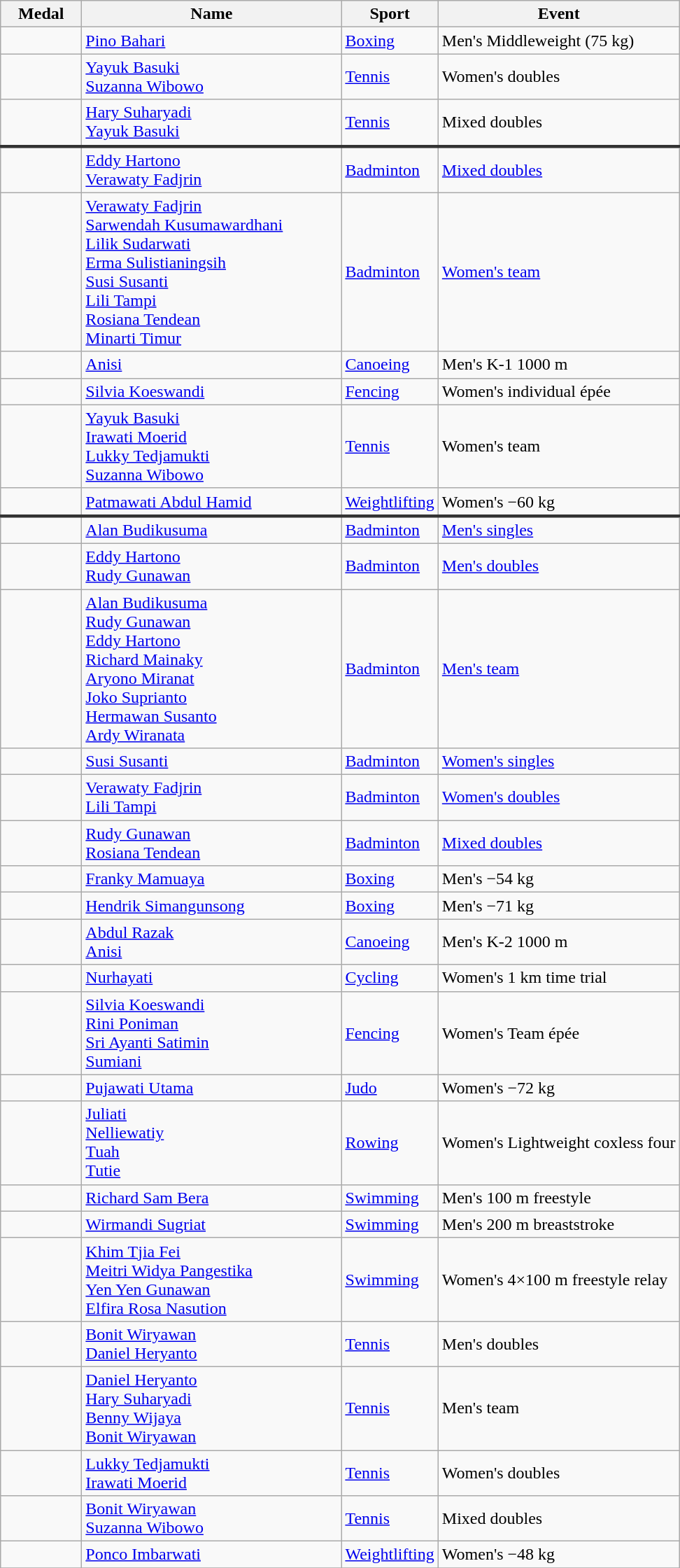<table class="wikitable sortable" style="text-align:left;">
<tr>
<th width="70">Medal</th>
<th width="240">Name</th>
<th>Sport</th>
<th>Event</th>
</tr>
<tr>
<td></td>
<td><a href='#'>Pino Bahari</a></td>
<td> <a href='#'>Boxing</a></td>
<td>Men's Middleweight (75 kg)</td>
</tr>
<tr>
<td></td>
<td><a href='#'>Yayuk Basuki</a><br><a href='#'>Suzanna Wibowo</a></td>
<td> <a href='#'>Tennis</a></td>
<td>Women's doubles</td>
</tr>
<tr>
<td></td>
<td><a href='#'>Hary Suharyadi</a><br><a href='#'>Yayuk Basuki</a></td>
<td> <a href='#'>Tennis</a></td>
<td>Mixed doubles</td>
</tr>
<tr style="border-top: 3px solid #333333;">
<td></td>
<td><a href='#'>Eddy Hartono</a><br><a href='#'>Verawaty Fadjrin</a></td>
<td> <a href='#'>Badminton</a></td>
<td><a href='#'>Mixed doubles</a></td>
</tr>
<tr>
<td></td>
<td><a href='#'>Verawaty Fadjrin</a><br><a href='#'>Sarwendah Kusumawardhani</a><br><a href='#'>Lilik Sudarwati</a><br><a href='#'>Erma Sulistianingsih</a><br><a href='#'>Susi Susanti</a><br><a href='#'>Lili Tampi</a><br><a href='#'>Rosiana Tendean</a><br><a href='#'>Minarti Timur</a></td>
<td> <a href='#'>Badminton</a></td>
<td><a href='#'>Women's team</a></td>
</tr>
<tr>
<td></td>
<td><a href='#'>Anisi</a></td>
<td> <a href='#'>Canoeing</a></td>
<td>Men's K-1 1000 m</td>
</tr>
<tr>
<td></td>
<td><a href='#'>Silvia Koeswandi</a></td>
<td> <a href='#'>Fencing</a></td>
<td>Women's individual épée</td>
</tr>
<tr>
<td></td>
<td><a href='#'>Yayuk Basuki</a><br><a href='#'>Irawati Moerid</a><br><a href='#'>Lukky Tedjamukti</a><br><a href='#'>Suzanna Wibowo</a></td>
<td> <a href='#'>Tennis</a></td>
<td>Women's team</td>
</tr>
<tr>
<td></td>
<td><a href='#'>Patmawati Abdul Hamid</a></td>
<td> <a href='#'>Weightlifting</a></td>
<td>Women's −60 kg</td>
</tr>
<tr style="border-top: 3px solid #333333;">
<td></td>
<td><a href='#'>Alan Budikusuma</a></td>
<td> <a href='#'>Badminton</a></td>
<td><a href='#'>Men's singles</a></td>
</tr>
<tr>
<td></td>
<td><a href='#'>Eddy Hartono</a><br><a href='#'>Rudy Gunawan</a></td>
<td> <a href='#'>Badminton</a></td>
<td><a href='#'>Men's doubles</a></td>
</tr>
<tr>
<td></td>
<td><a href='#'>Alan Budikusuma</a><br><a href='#'>Rudy Gunawan</a><br><a href='#'>Eddy Hartono</a><br><a href='#'>Richard Mainaky</a><br><a href='#'>Aryono Miranat</a><br><a href='#'>Joko Suprianto</a><br><a href='#'>Hermawan Susanto</a><br><a href='#'>Ardy Wiranata</a></td>
<td> <a href='#'>Badminton</a></td>
<td><a href='#'>Men's team</a></td>
</tr>
<tr>
<td></td>
<td><a href='#'>Susi Susanti</a></td>
<td>  <a href='#'>Badminton</a></td>
<td><a href='#'>Women's singles</a></td>
</tr>
<tr>
<td></td>
<td><a href='#'>Verawaty Fadjrin</a><br><a href='#'>Lili Tampi</a></td>
<td> <a href='#'>Badminton</a></td>
<td><a href='#'>Women's doubles</a></td>
</tr>
<tr>
<td></td>
<td><a href='#'>Rudy Gunawan</a><br><a href='#'>Rosiana Tendean</a></td>
<td> <a href='#'>Badminton</a></td>
<td><a href='#'>Mixed doubles</a></td>
</tr>
<tr>
<td></td>
<td><a href='#'>Franky Mamuaya</a></td>
<td> <a href='#'>Boxing</a></td>
<td>Men's −54 kg</td>
</tr>
<tr>
<td></td>
<td><a href='#'>Hendrik Simangunsong</a></td>
<td> <a href='#'>Boxing</a></td>
<td>Men's −71 kg</td>
</tr>
<tr>
<td></td>
<td><a href='#'>Abdul Razak</a><br><a href='#'>Anisi</a></td>
<td> <a href='#'>Canoeing</a></td>
<td>Men's K-2 1000 m</td>
</tr>
<tr>
<td></td>
<td><a href='#'>Nurhayati</a></td>
<td> <a href='#'>Cycling</a></td>
<td>Women's 1 km time trial</td>
</tr>
<tr>
<td></td>
<td><a href='#'>Silvia Koeswandi</a><br><a href='#'>Rini Poniman</a><br><a href='#'>Sri Ayanti Satimin</a><br><a href='#'>Sumiani</a></td>
<td> <a href='#'>Fencing</a></td>
<td>Women's Team épée</td>
</tr>
<tr>
<td></td>
<td><a href='#'>Pujawati Utama</a></td>
<td> <a href='#'>Judo</a></td>
<td>Women's −72 kg</td>
</tr>
<tr>
<td></td>
<td><a href='#'>Juliati</a><br><a href='#'>Nelliewatiy</a><br><a href='#'>Tuah</a><br><a href='#'>Tutie</a></td>
<td> <a href='#'>Rowing</a></td>
<td>Women's Lightweight coxless four</td>
</tr>
<tr>
<td></td>
<td><a href='#'>Richard Sam Bera</a></td>
<td> <a href='#'>Swimming</a></td>
<td>Men's 100 m freestyle</td>
</tr>
<tr>
<td></td>
<td><a href='#'>Wirmandi Sugriat</a></td>
<td> <a href='#'>Swimming</a></td>
<td>Men's 200 m breaststroke</td>
</tr>
<tr>
<td></td>
<td><a href='#'>Khim Tjia Fei</a><br><a href='#'>Meitri Widya Pangestika</a><br><a href='#'>Yen Yen Gunawan</a><br><a href='#'>Elfira Rosa Nasution</a></td>
<td> <a href='#'>Swimming</a></td>
<td>Women's 4×100 m freestyle relay</td>
</tr>
<tr>
<td></td>
<td><a href='#'>Bonit Wiryawan</a><br><a href='#'>Daniel Heryanto</a></td>
<td> <a href='#'>Tennis</a></td>
<td>Men's doubles</td>
</tr>
<tr>
<td></td>
<td><a href='#'>Daniel Heryanto</a><br><a href='#'>Hary Suharyadi</a><br><a href='#'>Benny Wijaya</a><br><a href='#'>Bonit Wiryawan</a></td>
<td> <a href='#'>Tennis</a></td>
<td>Men's team</td>
</tr>
<tr>
<td></td>
<td><a href='#'>Lukky Tedjamukti</a><br><a href='#'>Irawati Moerid</a></td>
<td> <a href='#'>Tennis</a></td>
<td>Women's doubles</td>
</tr>
<tr>
<td></td>
<td><a href='#'>Bonit Wiryawan</a><br><a href='#'>Suzanna Wibowo</a></td>
<td> <a href='#'>Tennis</a></td>
<td>Mixed doubles</td>
</tr>
<tr>
<td></td>
<td><a href='#'>Ponco Imbarwati</a></td>
<td> <a href='#'>Weightlifting</a></td>
<td>Women's −48 kg</td>
</tr>
<tr>
</tr>
</table>
